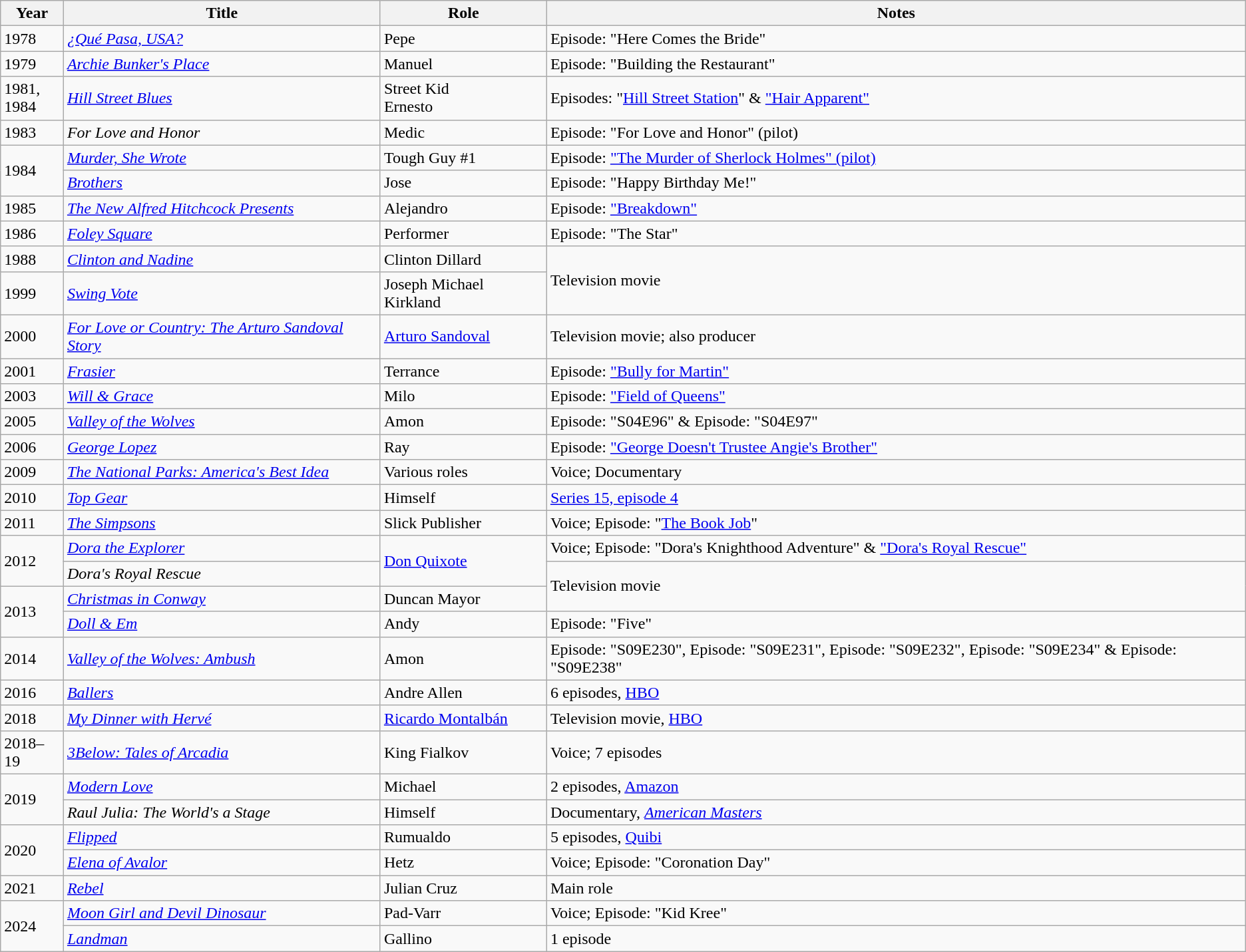<table class="wikitable sortable">
<tr>
<th>Year</th>
<th>Title</th>
<th>Role</th>
<th class="unsortable">Notes</th>
</tr>
<tr>
<td>1978</td>
<td><em><a href='#'>¿Qué Pasa, USA?</a></em></td>
<td>Pepe</td>
<td>Episode: "Here Comes the Bride"</td>
</tr>
<tr>
<td>1979</td>
<td><em><a href='#'>Archie Bunker's Place</a></em></td>
<td>Manuel</td>
<td>Episode: "Building the Restaurant"</td>
</tr>
<tr>
<td>1981,<br>1984</td>
<td><em><a href='#'>Hill Street Blues</a></em></td>
<td>Street Kid<br>Ernesto</td>
<td>Episodes: "<a href='#'>Hill Street Station</a>" & <a href='#'>"Hair Apparent"</a></td>
</tr>
<tr>
<td>1983</td>
<td><em>For Love and Honor</em></td>
<td>Medic</td>
<td>Episode: "For Love and Honor" (pilot)</td>
</tr>
<tr>
<td rowspan=2>1984</td>
<td><em><a href='#'>Murder, She Wrote</a></em></td>
<td>Tough Guy #1</td>
<td>Episode: <a href='#'>"The Murder of Sherlock Holmes" (pilot)</a></td>
</tr>
<tr>
<td><em><a href='#'>Brothers</a></em></td>
<td>Jose</td>
<td>Episode: "Happy Birthday Me!"</td>
</tr>
<tr>
<td>1985</td>
<td><em><a href='#'>The New Alfred Hitchcock Presents</a></em></td>
<td>Alejandro</td>
<td>Episode: <a href='#'>"Breakdown"</a></td>
</tr>
<tr>
<td>1986</td>
<td><em><a href='#'>Foley Square</a></em></td>
<td>Performer</td>
<td>Episode: "The Star"</td>
</tr>
<tr>
<td>1988</td>
<td><em><a href='#'>Clinton and Nadine</a></em></td>
<td>Clinton Dillard</td>
<td rowspan=2>Television movie</td>
</tr>
<tr>
<td>1999</td>
<td><em><a href='#'>Swing Vote</a></em></td>
<td>Joseph Michael Kirkland</td>
</tr>
<tr>
<td>2000</td>
<td><em><a href='#'>For Love or Country: The Arturo Sandoval Story</a></em></td>
<td><a href='#'>Arturo Sandoval</a></td>
<td>Television movie; also producer</td>
</tr>
<tr>
<td>2001</td>
<td><em><a href='#'>Frasier</a></em></td>
<td>Terrance</td>
<td>Episode: <a href='#'>"Bully for Martin"</a></td>
</tr>
<tr>
<td>2003</td>
<td><em><a href='#'>Will & Grace</a></em></td>
<td>Milo</td>
<td>Episode: <a href='#'>"Field of Queens"</a></td>
</tr>
<tr>
<td>2005</td>
<td><em><a href='#'>Valley of the Wolves</a></em></td>
<td>Amon</td>
<td>Episode: "S04E96" & Episode: "S04E97"</td>
</tr>
<tr>
<td>2006</td>
<td><em><a href='#'>George Lopez</a></em></td>
<td>Ray</td>
<td>Episode: <a href='#'>"George Doesn't Trustee Angie's Brother"</a></td>
</tr>
<tr>
<td>2009</td>
<td><em><a href='#'>The National Parks: America's Best Idea</a></em></td>
<td>Various roles</td>
<td>Voice; Documentary</td>
</tr>
<tr>
<td>2010</td>
<td><em><a href='#'>Top Gear</a></em></td>
<td>Himself</td>
<td><a href='#'>Series 15, episode 4</a></td>
</tr>
<tr>
<td>2011</td>
<td><em><a href='#'>The Simpsons</a></em></td>
<td>Slick Publisher</td>
<td>Voice; Episode: "<a href='#'>The Book Job</a>"</td>
</tr>
<tr>
<td rowspan=2>2012</td>
<td><em><a href='#'>Dora the Explorer</a></em></td>
<td rowspan=2><a href='#'>Don Quixote</a></td>
<td>Voice; Episode: "Dora's Knighthood Adventure" & <a href='#'>"Dora's Royal Rescue"</a></td>
</tr>
<tr>
<td><em>Dora's Royal Rescue</em></td>
<td rowspan=2>Television movie</td>
</tr>
<tr>
<td rowspan=2>2013</td>
<td><em><a href='#'>Christmas in Conway</a></em></td>
<td>Duncan Mayor</td>
</tr>
<tr>
<td><em><a href='#'>Doll & Em</a></em></td>
<td>Andy</td>
<td>Episode: "Five"</td>
</tr>
<tr>
<td>2014</td>
<td><em><a href='#'>Valley of the Wolves: Ambush</a></em></td>
<td>Amon</td>
<td>Episode: "S09E230", Episode: "S09E231", Episode: "S09E232", Episode: "S09E234" & Episode: "S09E238"</td>
</tr>
<tr>
<td>2016</td>
<td><em><a href='#'>Ballers</a></em></td>
<td>Andre Allen</td>
<td>6 episodes, <a href='#'>HBO</a></td>
</tr>
<tr>
<td>2018</td>
<td><em><a href='#'>My Dinner with Hervé</a></em></td>
<td><a href='#'>Ricardo Montalbán</a></td>
<td>Television movie, <a href='#'>HBO</a></td>
</tr>
<tr>
<td>2018–19</td>
<td><em><a href='#'>3Below: Tales of Arcadia</a></em></td>
<td>King Fialkov</td>
<td>Voice; 7 episodes</td>
</tr>
<tr>
<td rowspan=2>2019</td>
<td><em><a href='#'>Modern Love</a></em></td>
<td>Michael</td>
<td>2 episodes, <a href='#'>Amazon</a></td>
</tr>
<tr>
<td><em>Raul Julia: The World's a Stage</em></td>
<td>Himself</td>
<td>Documentary, <em><a href='#'>American Masters</a></em></td>
</tr>
<tr>
<td rowspan=2>2020</td>
<td><em><a href='#'>Flipped</a></em></td>
<td>Rumualdo</td>
<td>5 episodes, <a href='#'>Quibi</a></td>
</tr>
<tr>
<td><em><a href='#'>Elena of Avalor</a></em></td>
<td>Hetz</td>
<td>Voice; Episode: "Coronation Day"</td>
</tr>
<tr>
<td>2021</td>
<td><em><a href='#'>Rebel</a></em></td>
<td>Julian Cruz</td>
<td>Main role</td>
</tr>
<tr>
<td rowspan=2>2024</td>
<td><em><a href='#'>Moon Girl and Devil Dinosaur</a></em></td>
<td>Pad-Varr</td>
<td>Voice; Episode: "Kid Kree"</td>
</tr>
<tr>
<td><em><a href='#'>Landman</a></em></td>
<td>Gallino</td>
<td>1 episode</td>
</tr>
</table>
